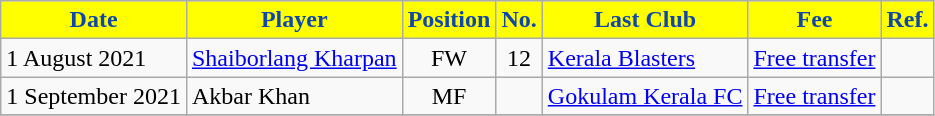<table class="wikitable sortable">
<tr>
<th style="background:#FFFF00; color:#1047AB;"><strong>Date</strong></th>
<th style="background:#FFFF00; color:#1047AB;"><strong>Player</strong></th>
<th style="background:#FFFF00; color:#1047AB;"><strong>Position</strong></th>
<th style="background:#FFFF00; color:#1047AB;"><strong>No.</strong></th>
<th style="background:#FFFF00; color:#1047AB;">Last Club</th>
<th style="background:#FFFF00; color:#1047AB;"><strong>Fee</strong></th>
<th style="background:#FFFF00; color:#1047AB;"><strong>Ref.</strong></th>
</tr>
<tr>
<td>1 August 2021</td>
<td style="text-align:left;">  <a href='#'>Shaiborlang Kharpan</a></td>
<td style="text-align:center;">FW</td>
<td style="text-align:center;">12</td>
<td style="text-align:left;"> <a href='#'>Kerala Blasters</a></td>
<td><a href='#'>Free transfer</a></td>
<td></td>
</tr>
<tr>
<td>1 September 2021</td>
<td style="text-align:left;">  Akbar Khan</td>
<td style="text-align:center;">MF</td>
<td style="text-align:center;"></td>
<td style="text-align:left;"> <a href='#'>Gokulam Kerala FC</a></td>
<td><a href='#'>Free transfer</a></td>
<td></td>
</tr>
<tr>
</tr>
</table>
